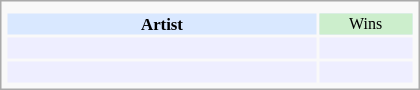<table class="infobox" style="width: 25em; text-align: center; font-size: 70%; vertical-align: middle;">
<tr>
<td colspan="3" style="text-align:center;"></td>
</tr>
<tr style="background:#d9e8ff; text-align:center;">
<th style="vertical-align: middle;">Artist</th>
<td style="background:#cec; font-size:8pt; width:60px;">Wins</td>
</tr>
<tr style="background:#eef;">
<td style="text-align:center;"><br></td>
<td></td>
</tr>
<tr style="background:#eef;">
<td style="text-align:center;"><br></td>
<td></td>
</tr>
</table>
